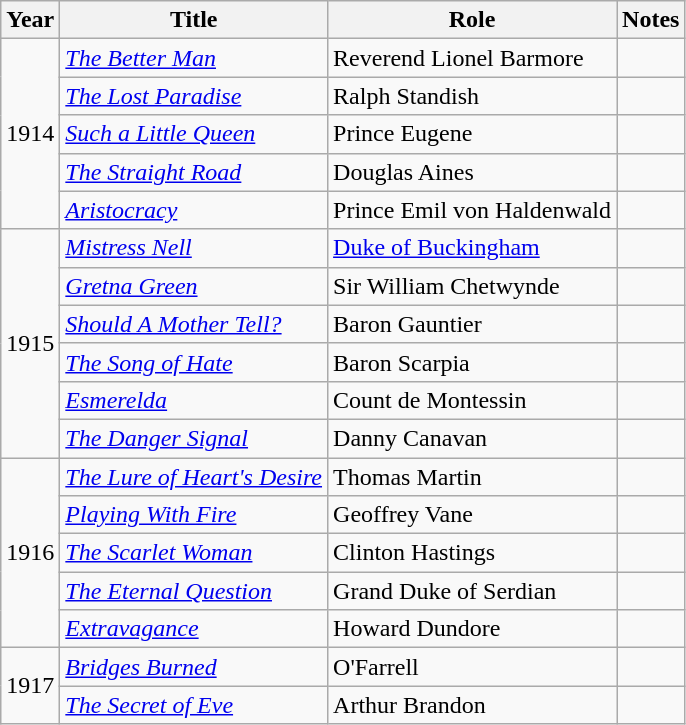<table class="wikitable sortable">
<tr>
<th>Year</th>
<th>Title</th>
<th>Role</th>
<th class="unsortable">Notes</th>
</tr>
<tr>
<td rowspan=5>1914</td>
<td><em><a href='#'>The Better Man</a></em></td>
<td>Reverend Lionel Barmore</td>
<td></td>
</tr>
<tr>
<td><em><a href='#'>The Lost Paradise</a></em></td>
<td>Ralph Standish</td>
<td></td>
</tr>
<tr>
<td><em><a href='#'>Such a Little Queen</a></em></td>
<td>Prince Eugene</td>
<td></td>
</tr>
<tr>
<td><em><a href='#'>The Straight Road</a></em></td>
<td>Douglas Aines</td>
<td></td>
</tr>
<tr>
<td><em><a href='#'>Aristocracy</a></em></td>
<td>Prince Emil von Haldenwald</td>
<td></td>
</tr>
<tr>
<td Rowspan=6>1915</td>
<td><em><a href='#'>Mistress Nell</a></em></td>
<td><a href='#'>Duke of Buckingham</a></td>
<td></td>
</tr>
<tr>
<td><em><a href='#'>Gretna Green</a></em></td>
<td>Sir William Chetwynde</td>
<td></td>
</tr>
<tr>
<td><em><a href='#'>Should A Mother Tell?</a></em></td>
<td>Baron Gauntier</td>
<td></td>
</tr>
<tr>
<td><em><a href='#'>The Song of Hate</a></em></td>
<td>Baron Scarpia</td>
<td></td>
</tr>
<tr>
<td><em><a href='#'>Esmerelda</a></em></td>
<td>Count de Montessin</td>
<td></td>
</tr>
<tr>
<td><em><a href='#'>The Danger Signal</a></em></td>
<td>Danny Canavan</td>
<td></td>
</tr>
<tr>
<td Rowspan=5>1916</td>
<td><em><a href='#'>The Lure of Heart's Desire</a></em></td>
<td>Thomas Martin</td>
<td></td>
</tr>
<tr>
<td><em><a href='#'>Playing With Fire</a></em></td>
<td>Geoffrey Vane</td>
<td></td>
</tr>
<tr>
<td><em><a href='#'>The Scarlet Woman</a></em></td>
<td>Clinton Hastings</td>
<td></td>
</tr>
<tr>
<td><em><a href='#'>The Eternal Question</a></em></td>
<td>Grand Duke of Serdian</td>
<td></td>
</tr>
<tr>
<td><em><a href='#'>Extravagance</a></em></td>
<td>Howard Dundore</td>
<td></td>
</tr>
<tr>
<td Rowspan=2>1917</td>
<td><em><a href='#'>Bridges Burned</a></em></td>
<td>O'Farrell</td>
<td></td>
</tr>
<tr>
<td><em><a href='#'>The Secret of Eve</a></em></td>
<td>Arthur Brandon</td>
<td></td>
</tr>
</table>
